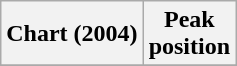<table class="wikitable plainrowheaders" style="text-align:center">
<tr>
<th scope="col">Chart (2004)</th>
<th scope="col">Peak<br>position</th>
</tr>
<tr>
</tr>
</table>
